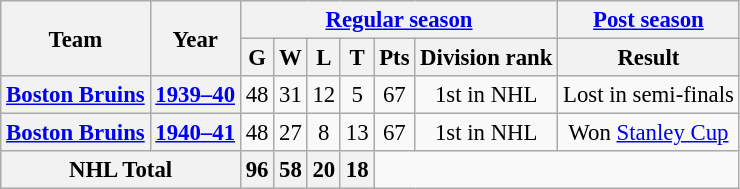<table class="wikitable" style="font-size: 95%; text-align:center;">
<tr>
<th rowspan="2">Team</th>
<th rowspan="2">Year</th>
<th colspan="6"><a href='#'>Regular season</a></th>
<th colspan="1"><a href='#'>Post season</a></th>
</tr>
<tr>
<th>G</th>
<th>W</th>
<th>L</th>
<th>T</th>
<th>Pts</th>
<th>Division rank</th>
<th>Result</th>
</tr>
<tr>
<th><a href='#'>Boston Bruins</a></th>
<th><a href='#'>1939–40</a></th>
<td>48</td>
<td>31</td>
<td>12</td>
<td>5</td>
<td>67</td>
<td>1st in NHL</td>
<td>Lost in semi-finals</td>
</tr>
<tr>
<th><a href='#'>Boston Bruins</a></th>
<th><a href='#'>1940–41</a></th>
<td>48</td>
<td>27</td>
<td>8</td>
<td>13</td>
<td>67</td>
<td>1st in NHL</td>
<td>Won <a href='#'>Stanley Cup</a></td>
</tr>
<tr>
<th colspan="2">NHL Total</th>
<th>96</th>
<th>58</th>
<th>20</th>
<th>18</th>
</tr>
</table>
